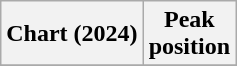<table class="wikitable plainrowheaders" style="text-align:center">
<tr>
<th scope="col">Chart (2024)</th>
<th scope="col">Peak<br>position</th>
</tr>
<tr>
</tr>
</table>
